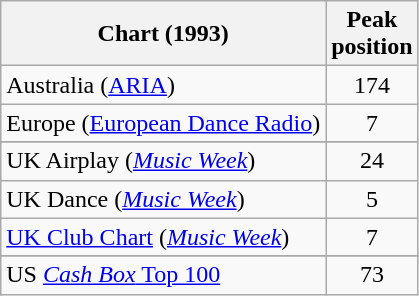<table class="wikitable">
<tr>
<th align="left">Chart (1993)</th>
<th align="center">Peak<br>position</th>
</tr>
<tr>
<td align="left">Australia (<a href='#'>ARIA</a>)</td>
<td align="center">174</td>
</tr>
<tr>
<td align="left">Europe (<a href='#'>European Dance Radio</a>)</td>
<td align="center">7</td>
</tr>
<tr>
</tr>
<tr>
</tr>
<tr>
<td align="left">UK Airplay (<em><a href='#'>Music Week</a></em>)</td>
<td align="center">24</td>
</tr>
<tr>
<td align="left">UK Dance (<em><a href='#'>Music Week</a></em>)</td>
<td align="center">5</td>
</tr>
<tr>
<td align="left"><a href='#'>UK Club Chart</a> (<em><a href='#'>Music Week</a></em>)</td>
<td align="center">7</td>
</tr>
<tr>
</tr>
<tr>
</tr>
<tr>
</tr>
<tr>
<td align="left">US <a href='#'><em>Cash Box</em> Top 100</a></td>
<td align="center">73</td>
</tr>
</table>
